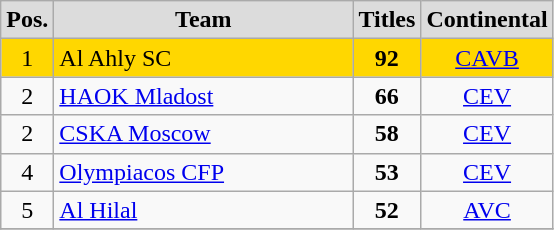<table class="wikitable" style="text-align: center;">
<tr>
<th style="background:#DCDCDC;width:0.5em">Pos.</th>
<th style="background:#DCDCDC;width:12em">Team</th>
<th style="background:#DCDCDC;width:1em">Titles</th>
<th style="background:#DCDCDC;width:1em">Continental</th>
</tr>
<tr style="background:#ffd700;">
<td align=center>1</td>
<td align=left>  Al Ahly SC</td>
<td align=center><strong>92</strong></td>
<td align=center><a href='#'>CAVB</a></td>
</tr>
<tr>
<td align=center>2</td>
<td align=left> <a href='#'>HAOK Mladost</a></td>
<td align=center><strong>66</strong></td>
<td align=center><a href='#'>CEV</a></td>
</tr>
<tr>
<td align=center>2</td>
<td align=left> <a href='#'>CSKA Moscow</a></td>
<td align=center><strong>58</strong></td>
<td><a href='#'>CEV</a></td>
</tr>
<tr>
<td align=center>4</td>
<td align=left> <a href='#'>Olympiacos CFP</a></td>
<td align=center><strong>53</strong></td>
<td align=center><a href='#'>CEV</a></td>
</tr>
<tr>
<td align=center>5</td>
<td align=left> <a href='#'>Al Hilal</a></td>
<td align=center><strong>52</strong></td>
<td align=center><a href='#'>AVC</a></td>
</tr>
<tr>
</tr>
</table>
